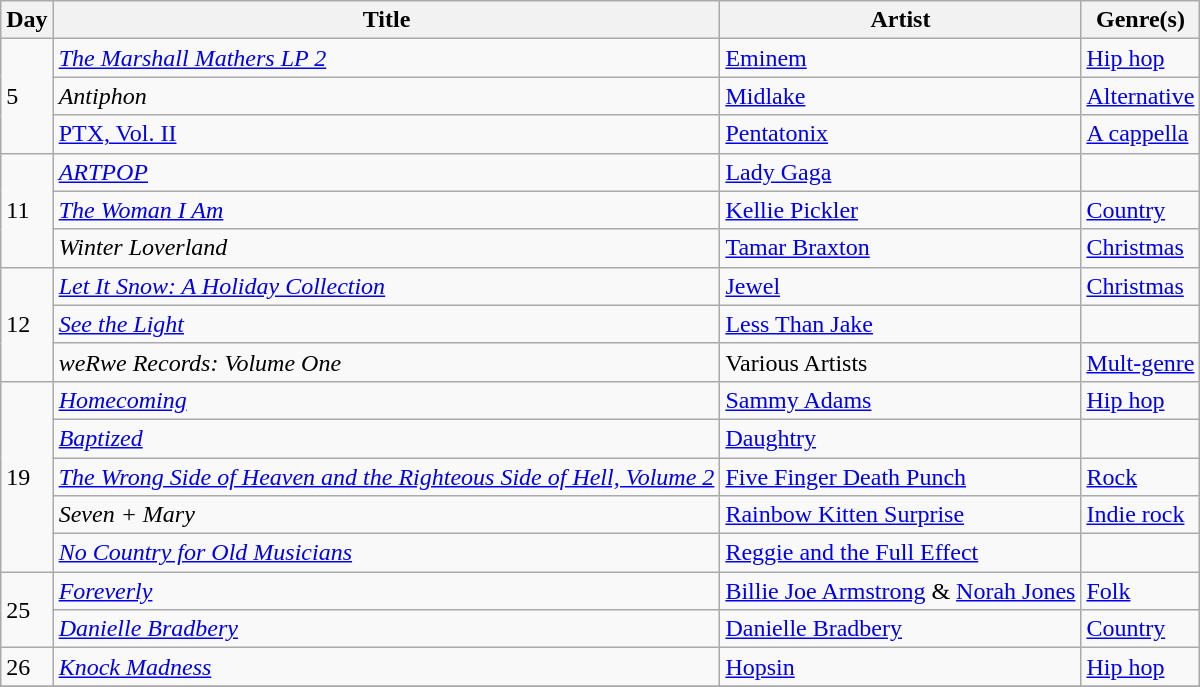<table class="wikitable" style="text-align: left;">
<tr>
<th>Day</th>
<th>Title</th>
<th>Artist</th>
<th>Genre(s)</th>
</tr>
<tr>
<td rowspan="3">5</td>
<td><em><a href='#'>The Marshall Mathers LP 2</a></em></td>
<td><a href='#'>Eminem</a></td>
<td><a href='#'>Hip hop</a></td>
</tr>
<tr>
<td><em>Antiphon</em></td>
<td><a href='#'>Midlake</a></td>
<td><a href='#'>Alternative</a></td>
</tr>
<tr>
<td><a href='#'>PTX, Vol. II</a></td>
<td><a href='#'>Pentatonix</a></td>
<td><a href='#'>A cappella</a></td>
</tr>
<tr>
<td rowspan="3">11</td>
<td><em><a href='#'>ARTPOP</a></em></td>
<td><a href='#'>Lady Gaga</a></td>
<td></td>
</tr>
<tr>
<td><em><a href='#'>The Woman I Am</a></em></td>
<td><a href='#'>Kellie Pickler</a></td>
<td><a href='#'>Country</a></td>
</tr>
<tr>
<td><em>Winter Loverland</em></td>
<td><a href='#'>Tamar Braxton</a></td>
<td><a href='#'>Christmas</a></td>
</tr>
<tr>
<td rowspan="3">12</td>
<td><em><a href='#'>Let It Snow: A Holiday Collection</a></em></td>
<td><a href='#'>Jewel</a></td>
<td><a href='#'>Christmas</a></td>
</tr>
<tr>
<td><em><a href='#'>See the Light</a></em></td>
<td><a href='#'>Less Than Jake</a></td>
<td></td>
</tr>
<tr>
<td><em>weRwe Records: Volume One</em></td>
<td>Various Artists </td>
<td><a href='#'>Mult-genre</a></td>
</tr>
<tr>
<td rowspan="5">19</td>
<td><em><a href='#'>Homecoming</a></em></td>
<td><a href='#'>Sammy Adams</a></td>
<td><a href='#'>Hip hop</a></td>
</tr>
<tr>
<td><em><a href='#'>Baptized</a></em></td>
<td><a href='#'>Daughtry</a></td>
<td></td>
</tr>
<tr>
<td><em><a href='#'>The Wrong Side of Heaven and the Righteous Side of Hell, Volume 2</a></em></td>
<td><a href='#'>Five Finger Death Punch</a></td>
<td><a href='#'>Rock</a></td>
</tr>
<tr>
<td><em>Seven + Mary</em></td>
<td><a href='#'>Rainbow Kitten Surprise</a></td>
<td><a href='#'>Indie rock</a></td>
</tr>
<tr>
<td><em><a href='#'>No Country for Old Musicians</a></em></td>
<td><a href='#'>Reggie and the Full Effect</a></td>
<td></td>
</tr>
<tr>
<td rowspan="2">25</td>
<td><em><a href='#'>Foreverly</a></em></td>
<td><a href='#'>Billie Joe Armstrong</a> & <a href='#'>Norah Jones</a></td>
<td><a href='#'>Folk</a></td>
</tr>
<tr>
<td><em><a href='#'>Danielle Bradbery</a></em></td>
<td><a href='#'>Danielle Bradbery</a></td>
<td><a href='#'>Country</a></td>
</tr>
<tr>
<td>26</td>
<td><em><a href='#'>Knock Madness</a></em></td>
<td><a href='#'>Hopsin</a></td>
<td><a href='#'>Hip hop</a></td>
</tr>
<tr>
</tr>
</table>
